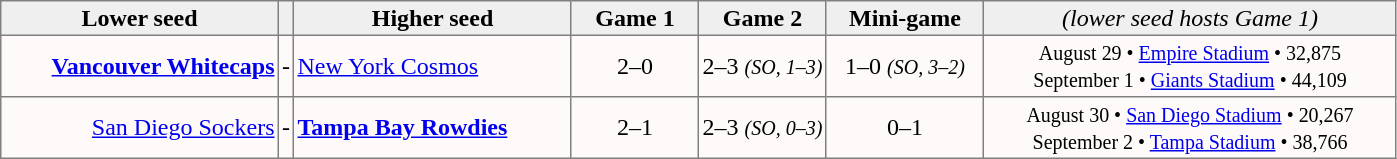<table style=border-collapse:collapse border=1 cellspacing=0 cellpadding=2>
<tr style="text-align:center; background:#efefef;">
<th width=180>Lower seed</th>
<th width=5></th>
<th width=180>Higher seed</th>
<th width=80>Game 1</th>
<th width=80>Game 2</th>
<th width=100>Mini-game</th>
<td width=270><em>(lower seed hosts Game 1)</em></td>
</tr>
<tr style="text-align:center; background:snow;">
<td align=right><strong><a href='#'>Vancouver Whitecaps</a></strong></td>
<td>-</td>
<td align=left><a href='#'>New York Cosmos</a></td>
<td>2–0</td>
<td>2–3 <small><em>(SO, 1–3)</em></small></td>
<td>1–0 <small><em>(SO, 3–2)</em></small></td>
<td><small>August 29 • <a href='#'>Empire Stadium</a> • 32,875<br>September 1 • <a href='#'>Giants Stadium</a> • 44,109</small></td>
</tr>
<tr style="text-align:center; background:snow;">
<td align=right><a href='#'>San Diego Sockers</a></td>
<td>-</td>
<td align=left><strong><a href='#'>Tampa Bay Rowdies</a></strong></td>
<td>2–1</td>
<td>2–3 <small><em>(SO, 0–3)</em></small></td>
<td>0–1</td>
<td><small>August 30 • <a href='#'>San Diego Stadium</a> • 20,267<br>September 2 • <a href='#'>Tampa Stadium</a> • 38,766</small></td>
</tr>
</table>
